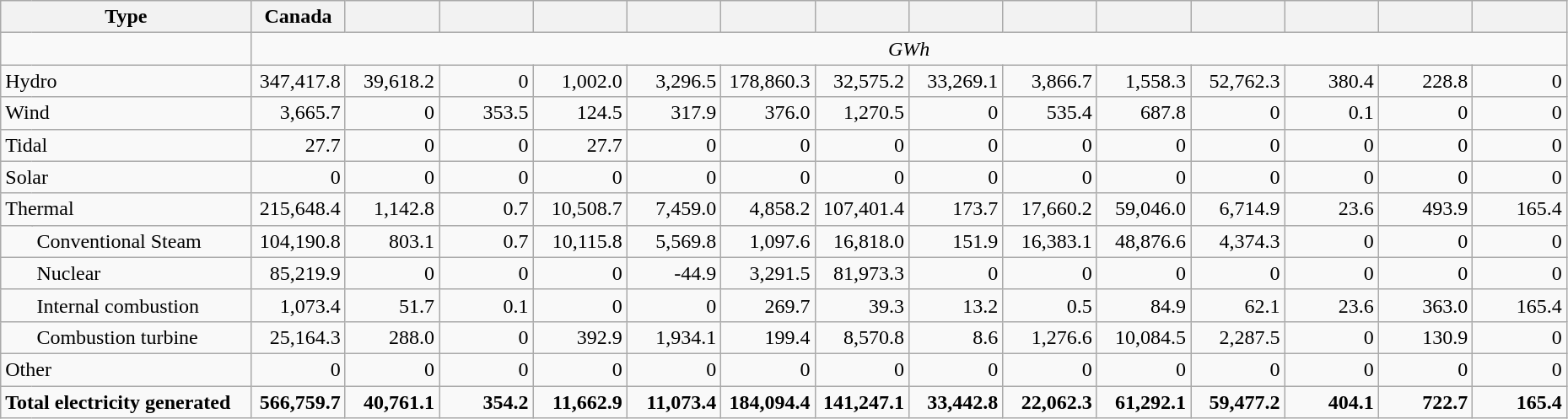<table class="wikitable" style="text-align:right; width:98%;">
<tr>
<th width="16%" colspan=2>Type</th>
<th width="6%">Canada</th>
<th width="6%"></th>
<th width="6%"></th>
<th width="6%"></th>
<th width="6%"></th>
<th width="6%"></th>
<th width="6%"></th>
<th width="6%"></th>
<th width="6%"></th>
<th width="6%"></th>
<th width="6%"></th>
<th width="6%"></th>
<th width="6%"></th>
<th width="6%"></th>
</tr>
<tr>
<td colspan=2> </td>
<td colspan=14 align="center"><em>GWh</em></td>
</tr>
<tr>
<td style="text-align:left;" colspan=2>Hydro</td>
<td>347,417.8</td>
<td>39,618.2</td>
<td>0</td>
<td>1,002.0</td>
<td>3,296.5</td>
<td>178,860.3</td>
<td>32,575.2</td>
<td>33,269.1</td>
<td>3,866.7</td>
<td>1,558.3</td>
<td>52,762.3</td>
<td>380.4</td>
<td>228.8</td>
<td>0</td>
</tr>
<tr>
<td style="text-align:left;" colspan=2>Wind</td>
<td>3,665.7</td>
<td>0</td>
<td>353.5</td>
<td>124.5</td>
<td>317.9</td>
<td>376.0</td>
<td>1,270.5</td>
<td>0</td>
<td>535.4</td>
<td>687.8</td>
<td>0</td>
<td>0.1</td>
<td>0</td>
<td>0</td>
</tr>
<tr>
<td style="text-align:left;" colspan=2>Tidal</td>
<td>27.7</td>
<td>0</td>
<td>0</td>
<td>27.7</td>
<td>0</td>
<td>0</td>
<td>0</td>
<td>0</td>
<td>0</td>
<td>0</td>
<td>0</td>
<td>0</td>
<td>0</td>
<td>0</td>
</tr>
<tr>
<td style="text-align:left;" colspan=2>Solar</td>
<td>0</td>
<td>0</td>
<td>0</td>
<td>0</td>
<td>0</td>
<td>0</td>
<td>0</td>
<td>0</td>
<td>0</td>
<td>0</td>
<td>0</td>
<td>0</td>
<td>0</td>
<td>0</td>
</tr>
<tr>
<td style="text-align:left;" colspan=2>Thermal</td>
<td>215,648.4</td>
<td>1,142.8</td>
<td>0.7</td>
<td>10,508.7</td>
<td>7,459.0</td>
<td>4,858.2</td>
<td>107,401.4</td>
<td>173.7</td>
<td>17,660.2</td>
<td>59,046.0</td>
<td>6,714.9</td>
<td>23.6</td>
<td>493.9</td>
<td>165.4</td>
</tr>
<tr>
<td scope="col" style="width:2%; border-right-color:transparent;"> </td>
<td style="text-align:left; width=14%">Conventional Steam</td>
<td>104,190.8</td>
<td>803.1</td>
<td>0.7</td>
<td>10,115.8</td>
<td>5,569.8</td>
<td>1,097.6</td>
<td>16,818.0</td>
<td>151.9</td>
<td>16,383.1</td>
<td>48,876.6</td>
<td>4,374.3</td>
<td>0</td>
<td>0</td>
<td>0</td>
</tr>
<tr>
<td scope="col" style="width:2%; border-right-color:transparent;"> </td>
<td style="text-align:left; width=14%">Nuclear</td>
<td>85,219.9</td>
<td>0</td>
<td>0</td>
<td>0</td>
<td>-44.9</td>
<td>3,291.5</td>
<td>81,973.3</td>
<td>0</td>
<td>0</td>
<td>0</td>
<td>0</td>
<td>0</td>
<td>0</td>
<td>0</td>
</tr>
<tr>
<td scope="col" style="width:2%; border-right-color:transparent;"> </td>
<td style="text-align:left; width=14%">Internal combustion</td>
<td>1,073.4</td>
<td>51.7</td>
<td>0.1</td>
<td>0</td>
<td>0</td>
<td>269.7</td>
<td>39.3</td>
<td>13.2</td>
<td>0.5</td>
<td>84.9</td>
<td>62.1</td>
<td>23.6</td>
<td>363.0</td>
<td>165.4</td>
</tr>
<tr>
<td scope="col" style="width:2%; border-right-color:transparent;"> </td>
<td style="text-align:left; width=14%">Combustion turbine</td>
<td>25,164.3</td>
<td>288.0</td>
<td>0</td>
<td>392.9</td>
<td>1,934.1</td>
<td>199.4</td>
<td>8,570.8</td>
<td>8.6</td>
<td>1,276.6</td>
<td>10,084.5</td>
<td>2,287.5</td>
<td>0</td>
<td>130.9</td>
<td>0</td>
</tr>
<tr>
<td style="text-align:left;" colspan=2>Other</td>
<td>0</td>
<td>0</td>
<td>0</td>
<td>0</td>
<td>0</td>
<td>0</td>
<td>0</td>
<td>0</td>
<td>0</td>
<td>0</td>
<td>0</td>
<td>0</td>
<td>0</td>
<td>0</td>
</tr>
<tr style="font-weight:bold;">
<td style="text-align:left;" colspan=2>Total electricity  generated</td>
<td>566,759.7</td>
<td>40,761.1</td>
<td>354.2</td>
<td>11,662.9</td>
<td>11,073.4</td>
<td>184,094.4</td>
<td>141,247.1</td>
<td>33,442.8</td>
<td>22,062.3</td>
<td>61,292.1</td>
<td>59,477.2</td>
<td>404.1</td>
<td>722.7</td>
<td>165.4</td>
</tr>
</table>
